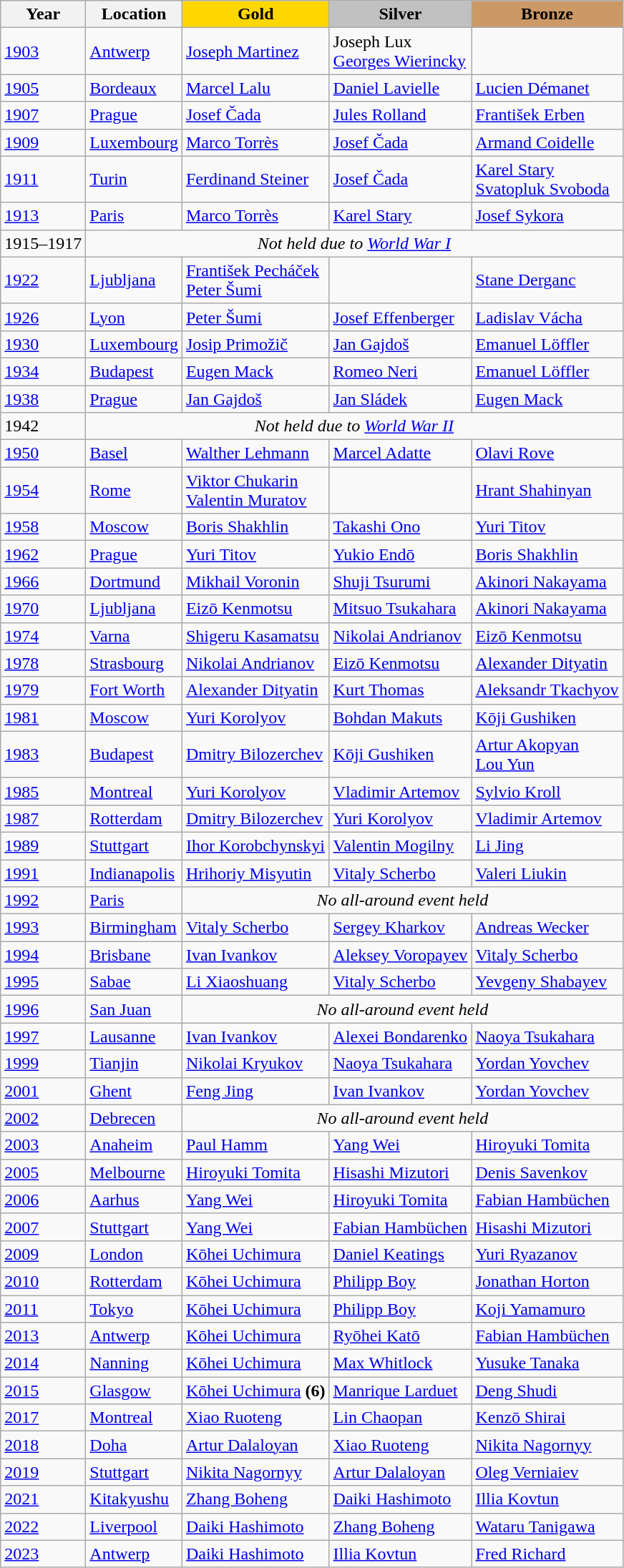<table class="wikitable">
<tr>
<th>Year</th>
<th>Location</th>
<th style="background-color:gold;">Gold</th>
<th style="background-color:silver;">Silver</th>
<th style="background-color:#cc9966;">Bronze</th>
</tr>
<tr>
<td><a href='#'>1903</a></td>
<td> <a href='#'>Antwerp</a></td>
<td> <a href='#'>Joseph Martinez</a></td>
<td> Joseph Lux <br>  <a href='#'>Georges Wierincky</a></td>
<td></td>
</tr>
<tr>
<td><a href='#'>1905</a></td>
<td> <a href='#'>Bordeaux</a></td>
<td> <a href='#'>Marcel Lalu</a></td>
<td> <a href='#'>Daniel Lavielle</a></td>
<td> <a href='#'>Lucien Démanet</a></td>
</tr>
<tr>
<td><a href='#'>1907</a></td>
<td> <a href='#'>Prague</a></td>
<td> <a href='#'>Josef Čada</a></td>
<td> <a href='#'>Jules Rolland</a></td>
<td> <a href='#'>František Erben</a></td>
</tr>
<tr>
<td><a href='#'>1909</a></td>
<td> <a href='#'>Luxembourg</a></td>
<td> <a href='#'>Marco Torrès</a></td>
<td> <a href='#'>Josef Čada</a></td>
<td> <a href='#'>Armand Coidelle</a></td>
</tr>
<tr>
<td><a href='#'>1911</a></td>
<td> <a href='#'>Turin</a></td>
<td> <a href='#'>Ferdinand Steiner</a></td>
<td> <a href='#'>Josef Čada</a></td>
<td> <a href='#'>Karel Stary</a> <br>  <a href='#'>Svatopluk Svoboda</a></td>
</tr>
<tr>
<td><a href='#'>1913</a></td>
<td> <a href='#'>Paris</a></td>
<td> <a href='#'>Marco Torrès</a></td>
<td> <a href='#'>Karel Stary</a></td>
<td> <a href='#'>Josef Sykora</a></td>
</tr>
<tr>
<td>1915–1917</td>
<td align="center" colspan="4"><em>Not held due to <a href='#'>World War I</a></em></td>
</tr>
<tr>
<td><a href='#'>1922</a></td>
<td> <a href='#'>Ljubljana</a></td>
<td> <a href='#'>František Pecháček</a> <br>  <a href='#'>Peter Šumi</a></td>
<td></td>
<td> <a href='#'>Stane Derganc</a></td>
</tr>
<tr>
<td><a href='#'>1926</a></td>
<td> <a href='#'>Lyon</a></td>
<td> <a href='#'>Peter Šumi</a></td>
<td> <a href='#'>Josef Effenberger</a></td>
<td> <a href='#'>Ladislav Vácha</a></td>
</tr>
<tr>
<td><a href='#'>1930</a></td>
<td> <a href='#'>Luxembourg</a></td>
<td> <a href='#'>Josip Primožič</a></td>
<td> <a href='#'>Jan Gajdoš</a></td>
<td> <a href='#'>Emanuel Löffler</a></td>
</tr>
<tr>
<td><a href='#'>1934</a></td>
<td> <a href='#'>Budapest</a></td>
<td> <a href='#'>Eugen Mack</a></td>
<td> <a href='#'>Romeo Neri</a></td>
<td> <a href='#'>Emanuel Löffler</a></td>
</tr>
<tr>
<td><a href='#'>1938</a></td>
<td> <a href='#'>Prague</a></td>
<td> <a href='#'>Jan Gajdoš</a></td>
<td> <a href='#'>Jan Sládek</a></td>
<td> <a href='#'>Eugen Mack</a></td>
</tr>
<tr>
<td>1942</td>
<td align="center" colspan="4"><em>Not held due to <a href='#'>World War II</a> </em></td>
</tr>
<tr>
<td><a href='#'>1950</a></td>
<td> <a href='#'>Basel</a></td>
<td> <a href='#'>Walther Lehmann</a></td>
<td> <a href='#'>Marcel Adatte</a></td>
<td> <a href='#'>Olavi Rove</a></td>
</tr>
<tr>
<td><a href='#'>1954</a></td>
<td> <a href='#'>Rome</a></td>
<td> <a href='#'>Viktor Chukarin</a> <br>  <a href='#'>Valentin Muratov</a></td>
<td></td>
<td> <a href='#'>Hrant Shahinyan</a></td>
</tr>
<tr>
<td><a href='#'>1958</a></td>
<td> <a href='#'>Moscow</a></td>
<td> <a href='#'>Boris Shakhlin</a></td>
<td> <a href='#'>Takashi Ono</a></td>
<td> <a href='#'>Yuri Titov</a></td>
</tr>
<tr>
<td><a href='#'>1962</a></td>
<td> <a href='#'>Prague</a></td>
<td> <a href='#'>Yuri Titov</a></td>
<td> <a href='#'>Yukio Endō</a></td>
<td> <a href='#'>Boris Shakhlin</a></td>
</tr>
<tr>
<td><a href='#'>1966</a></td>
<td> <a href='#'>Dortmund</a></td>
<td> <a href='#'>Mikhail Voronin</a></td>
<td> <a href='#'>Shuji Tsurumi</a></td>
<td> <a href='#'>Akinori Nakayama</a></td>
</tr>
<tr>
<td><a href='#'>1970</a></td>
<td> <a href='#'>Ljubljana</a></td>
<td> <a href='#'>Eizō Kenmotsu</a></td>
<td> <a href='#'>Mitsuo Tsukahara</a></td>
<td> <a href='#'>Akinori Nakayama</a></td>
</tr>
<tr>
<td><a href='#'>1974</a></td>
<td> <a href='#'>Varna</a></td>
<td> <a href='#'>Shigeru Kasamatsu</a></td>
<td> <a href='#'>Nikolai Andrianov</a></td>
<td> <a href='#'>Eizō Kenmotsu</a></td>
</tr>
<tr>
<td><a href='#'>1978</a></td>
<td> <a href='#'>Strasbourg</a></td>
<td> <a href='#'>Nikolai Andrianov</a></td>
<td> <a href='#'>Eizō Kenmotsu</a></td>
<td> <a href='#'>Alexander Dityatin</a></td>
</tr>
<tr>
<td><a href='#'>1979</a></td>
<td> <a href='#'>Fort Worth</a></td>
<td> <a href='#'>Alexander Dityatin</a></td>
<td> <a href='#'>Kurt Thomas</a></td>
<td> <a href='#'>Aleksandr Tkachyov</a></td>
</tr>
<tr>
<td><a href='#'>1981</a></td>
<td> <a href='#'>Moscow</a></td>
<td> <a href='#'>Yuri Korolyov</a></td>
<td> <a href='#'>Bohdan Makuts</a></td>
<td> <a href='#'>Kōji Gushiken</a></td>
</tr>
<tr>
<td><a href='#'>1983</a></td>
<td> <a href='#'>Budapest</a></td>
<td> <a href='#'>Dmitry Bilozerchev</a></td>
<td> <a href='#'>Kōji Gushiken</a></td>
<td> <a href='#'>Artur Akopyan</a> <br>  <a href='#'>Lou Yun</a></td>
</tr>
<tr>
<td><a href='#'>1985</a></td>
<td> <a href='#'>Montreal</a></td>
<td> <a href='#'>Yuri Korolyov</a></td>
<td> <a href='#'>Vladimir Artemov</a></td>
<td> <a href='#'>Sylvio Kroll</a></td>
</tr>
<tr>
<td><a href='#'>1987</a></td>
<td> <a href='#'>Rotterdam</a></td>
<td> <a href='#'>Dmitry Bilozerchev</a></td>
<td> <a href='#'>Yuri Korolyov</a></td>
<td> <a href='#'>Vladimir Artemov</a></td>
</tr>
<tr>
<td><a href='#'>1989</a></td>
<td> <a href='#'>Stuttgart</a></td>
<td> <a href='#'>Ihor Korobchynskyi</a></td>
<td> <a href='#'>Valentin Mogilny</a></td>
<td> <a href='#'>Li Jing</a></td>
</tr>
<tr>
<td><a href='#'>1991</a></td>
<td> <a href='#'>Indianapolis</a></td>
<td> <a href='#'>Hrihoriy Misyutin</a></td>
<td> <a href='#'>Vitaly Scherbo</a></td>
<td> <a href='#'>Valeri Liukin</a></td>
</tr>
<tr>
<td><a href='#'>1992</a></td>
<td> <a href='#'>Paris</a></td>
<td colspan="3" align="center"><em>No all-around event held</em></td>
</tr>
<tr>
<td><a href='#'>1993</a></td>
<td> <a href='#'>Birmingham</a></td>
<td> <a href='#'>Vitaly Scherbo</a></td>
<td> <a href='#'>Sergey Kharkov</a></td>
<td> <a href='#'>Andreas Wecker</a></td>
</tr>
<tr>
<td><a href='#'>1994</a></td>
<td> <a href='#'>Brisbane</a></td>
<td> <a href='#'>Ivan Ivankov</a></td>
<td> <a href='#'>Aleksey Voropayev</a></td>
<td> <a href='#'>Vitaly Scherbo</a></td>
</tr>
<tr>
<td><a href='#'>1995</a></td>
<td> <a href='#'>Sabae</a></td>
<td> <a href='#'>Li Xiaoshuang</a></td>
<td> <a href='#'>Vitaly Scherbo</a></td>
<td> <a href='#'>Yevgeny Shabayev</a></td>
</tr>
<tr>
<td><a href='#'>1996</a></td>
<td> <a href='#'>San Juan</a></td>
<td colspan="3" align="center"><em>No all-around event held</em></td>
</tr>
<tr>
<td><a href='#'>1997</a></td>
<td> <a href='#'>Lausanne</a></td>
<td> <a href='#'>Ivan Ivankov</a></td>
<td> <a href='#'>Alexei Bondarenko</a></td>
<td> <a href='#'>Naoya Tsukahara</a></td>
</tr>
<tr>
<td><a href='#'>1999</a></td>
<td> <a href='#'>Tianjin</a></td>
<td> <a href='#'>Nikolai Kryukov</a></td>
<td> <a href='#'>Naoya Tsukahara</a></td>
<td> <a href='#'>Yordan Yovchev</a></td>
</tr>
<tr>
<td><a href='#'>2001</a></td>
<td> <a href='#'>Ghent</a></td>
<td> <a href='#'>Feng Jing</a></td>
<td> <a href='#'>Ivan Ivankov</a></td>
<td> <a href='#'>Yordan Yovchev</a></td>
</tr>
<tr>
<td><a href='#'>2002</a></td>
<td> <a href='#'>Debrecen</a></td>
<td colspan="3" align="center"><em>No all-around event held</em></td>
</tr>
<tr>
<td><a href='#'>2003</a></td>
<td> <a href='#'>Anaheim</a></td>
<td> <a href='#'>Paul Hamm</a></td>
<td> <a href='#'>Yang Wei</a></td>
<td> <a href='#'>Hiroyuki Tomita</a></td>
</tr>
<tr>
<td><a href='#'>2005</a></td>
<td> <a href='#'>Melbourne</a></td>
<td> <a href='#'>Hiroyuki Tomita</a></td>
<td> <a href='#'>Hisashi Mizutori</a></td>
<td> <a href='#'>Denis Savenkov</a></td>
</tr>
<tr>
<td><a href='#'>2006</a></td>
<td> <a href='#'>Aarhus</a></td>
<td> <a href='#'>Yang Wei</a></td>
<td> <a href='#'>Hiroyuki Tomita</a></td>
<td> <a href='#'>Fabian Hambüchen</a></td>
</tr>
<tr>
<td><a href='#'>2007</a></td>
<td> <a href='#'>Stuttgart</a></td>
<td> <a href='#'>Yang Wei</a></td>
<td> <a href='#'>Fabian Hambüchen</a></td>
<td> <a href='#'>Hisashi Mizutori</a></td>
</tr>
<tr>
<td><a href='#'>2009</a></td>
<td> <a href='#'>London</a></td>
<td> <a href='#'>Kōhei Uchimura</a></td>
<td> <a href='#'>Daniel Keatings</a></td>
<td> <a href='#'>Yuri Ryazanov</a></td>
</tr>
<tr>
<td><a href='#'>2010</a></td>
<td> <a href='#'>Rotterdam</a></td>
<td> <a href='#'>Kōhei Uchimura</a></td>
<td> <a href='#'>Philipp Boy</a></td>
<td> <a href='#'>Jonathan Horton</a></td>
</tr>
<tr>
<td><a href='#'>2011</a></td>
<td> <a href='#'>Tokyo</a></td>
<td> <a href='#'>Kōhei Uchimura</a></td>
<td> <a href='#'>Philipp Boy</a></td>
<td> <a href='#'>Koji Yamamuro</a></td>
</tr>
<tr>
<td><a href='#'>2013</a></td>
<td> <a href='#'>Antwerp</a></td>
<td> <a href='#'>Kōhei Uchimura</a></td>
<td> <a href='#'>Ryōhei Katō</a></td>
<td> <a href='#'>Fabian Hambüchen</a></td>
</tr>
<tr>
<td><a href='#'>2014</a></td>
<td> <a href='#'>Nanning</a></td>
<td> <a href='#'>Kōhei Uchimura</a></td>
<td> <a href='#'>Max Whitlock</a></td>
<td> <a href='#'>Yusuke Tanaka</a></td>
</tr>
<tr>
<td><a href='#'>2015</a></td>
<td> <a href='#'>Glasgow</a></td>
<td> <a href='#'>Kōhei Uchimura</a> <strong>(6)</strong></td>
<td> <a href='#'>Manrique Larduet</a></td>
<td> <a href='#'>Deng Shudi</a></td>
</tr>
<tr>
<td><a href='#'>2017</a></td>
<td> <a href='#'>Montreal</a></td>
<td> <a href='#'>Xiao Ruoteng</a></td>
<td> <a href='#'>Lin Chaopan</a></td>
<td> <a href='#'>Kenzō Shirai</a></td>
</tr>
<tr>
<td><a href='#'>2018</a></td>
<td> <a href='#'>Doha</a></td>
<td> <a href='#'>Artur Dalaloyan</a></td>
<td> <a href='#'>Xiao Ruoteng</a></td>
<td> <a href='#'>Nikita Nagornyy</a></td>
</tr>
<tr>
<td><a href='#'>2019</a></td>
<td> <a href='#'>Stuttgart</a></td>
<td> <a href='#'>Nikita Nagornyy</a></td>
<td> <a href='#'>Artur Dalaloyan</a></td>
<td> <a href='#'>Oleg Verniaiev</a></td>
</tr>
<tr>
<td><a href='#'>2021</a></td>
<td> <a href='#'>Kitakyushu</a></td>
<td> <a href='#'>Zhang Boheng</a></td>
<td> <a href='#'>Daiki Hashimoto</a></td>
<td> <a href='#'>Illia Kovtun</a></td>
</tr>
<tr>
<td><a href='#'>2022</a></td>
<td> <a href='#'>Liverpool</a></td>
<td> <a href='#'>Daiki Hashimoto</a></td>
<td> <a href='#'>Zhang Boheng</a></td>
<td> <a href='#'>Wataru Tanigawa</a></td>
</tr>
<tr>
<td><a href='#'>2023</a></td>
<td> <a href='#'>Antwerp</a></td>
<td> <a href='#'>Daiki Hashimoto</a></td>
<td> <a href='#'>Illia Kovtun</a></td>
<td> <a href='#'>Fred Richard</a></td>
</tr>
</table>
